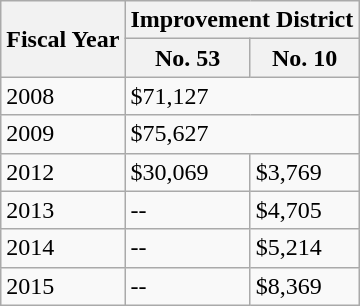<table class="wikitable">
<tr>
<th rowspan="2">Fiscal Year</th>
<th colspan="2">Improvement District</th>
</tr>
<tr>
<th>No. 53</th>
<th>No. 10</th>
</tr>
<tr>
<td>2008</td>
<td colspan="2">$71,127</td>
</tr>
<tr>
<td>2009</td>
<td colspan="2">$75,627</td>
</tr>
<tr>
<td>2012</td>
<td>$30,069</td>
<td>$3,769</td>
</tr>
<tr>
<td>2013</td>
<td>--</td>
<td>$4,705</td>
</tr>
<tr>
<td>2014</td>
<td>--</td>
<td>$5,214</td>
</tr>
<tr>
<td>2015</td>
<td>--</td>
<td>$8,369</td>
</tr>
</table>
